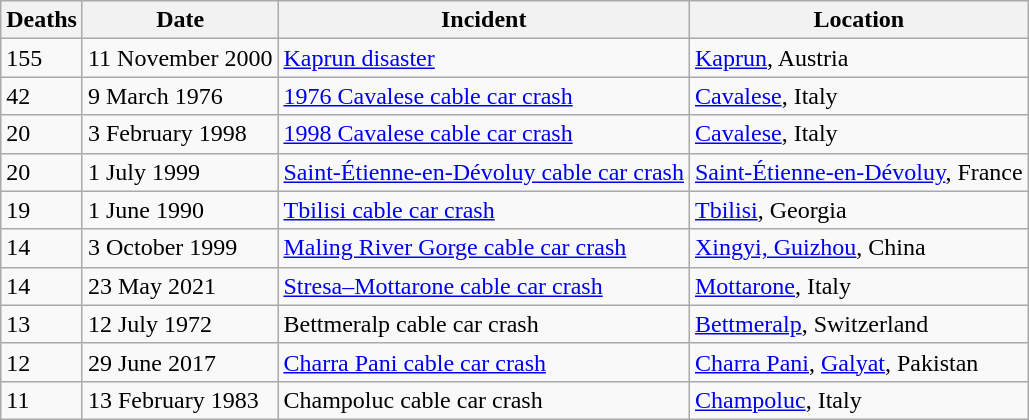<table class="wikitable sortable">
<tr>
<th>Deaths</th>
<th>Date</th>
<th>Incident</th>
<th>Location</th>
</tr>
<tr>
<td>155</td>
<td>11 November 2000</td>
<td><a href='#'>Kaprun disaster</a></td>
<td data-sort-value="EUAT"><a href='#'>Kaprun</a>, Austria</td>
</tr>
<tr>
<td>42</td>
<td>9 March 1976</td>
<td><a href='#'>1976 Cavalese cable car crash</a></td>
<td data-sort-value="EUIT"><a href='#'>Cavalese</a>, Italy</td>
</tr>
<tr>
<td>20</td>
<td>3 February 1998</td>
<td><a href='#'>1998 Cavalese cable car crash</a></td>
<td data-sort-value="EUIT"><a href='#'>Cavalese</a>, Italy</td>
</tr>
<tr>
<td>20</td>
<td>1 July 1999</td>
<td><a href='#'>Saint-Étienne-en-Dévoluy cable car crash</a></td>
<td data-sort-value="EUFR"><a href='#'>Saint-Étienne-en-Dévoluy</a>, France</td>
</tr>
<tr>
<td>19</td>
<td>1 June 1990</td>
<td><a href='#'>Tbilisi cable car crash</a></td>
<td data-sort-value="ASGE"><a href='#'>Tbilisi</a>, Georgia</td>
</tr>
<tr>
<td>14</td>
<td>3 October 1999</td>
<td><a href='#'>Maling River Gorge cable car crash</a></td>
<td data-sort-value="ASCN"><a href='#'>Xingyi, Guizhou</a>, China</td>
</tr>
<tr>
<td>14</td>
<td>23 May 2021</td>
<td><a href='#'>Stresa–Mottarone cable car crash</a></td>
<td data-sort-value="EUIT"><a href='#'>Mottarone</a>, Italy</td>
</tr>
<tr>
<td>13</td>
<td>12 July 1972</td>
<td>Bettmeralp cable car crash</td>
<td data-sort-value="EUCH"><a href='#'>Bettmeralp</a>, Switzerland</td>
</tr>
<tr>
<td>12</td>
<td>29 June 2017</td>
<td><a href='#'>Charra Pani cable car crash</a></td>
<td data-sort-value="ASPK"><a href='#'>Charra Pani</a>, <a href='#'>Galyat</a>, Pakistan</td>
</tr>
<tr>
<td>11</td>
<td>13 February 1983</td>
<td>Champoluc cable car crash</td>
<td data-sort-value="EUIT"><a href='#'>Champoluc</a>, Italy</td>
</tr>
</table>
